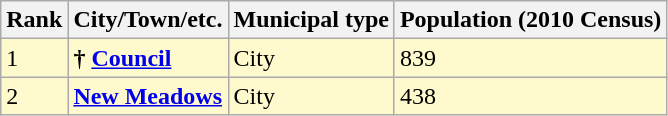<table class="wikitable sortable">
<tr>
<th>Rank</th>
<th>City/Town/etc.</th>
<th>Municipal type</th>
<th>Population (2010 Census)</th>
</tr>
<tr style=background-color:#FFFACD>
<td>1</td>
<td><strong>†</strong> <strong><a href='#'>Council</a></strong></td>
<td>City</td>
<td>839</td>
</tr>
<tr style=background-color:#FFFACD>
<td>2</td>
<td><strong><a href='#'>New Meadows</a></strong></td>
<td>City</td>
<td>438</td>
</tr>
</table>
